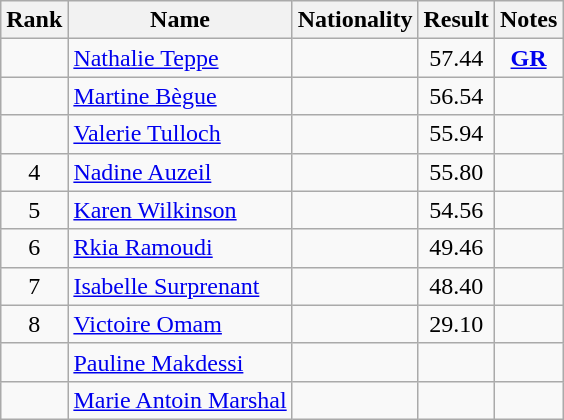<table class="wikitable sortable" style="text-align:center">
<tr>
<th>Rank</th>
<th>Name</th>
<th>Nationality</th>
<th>Result</th>
<th>Notes</th>
</tr>
<tr>
<td></td>
<td align=left><a href='#'>Nathalie Teppe</a></td>
<td align=left></td>
<td>57.44</td>
<td><strong><a href='#'>GR</a></strong></td>
</tr>
<tr>
<td></td>
<td align=left><a href='#'>Martine Bègue</a></td>
<td align=left></td>
<td>56.54</td>
<td></td>
</tr>
<tr>
<td></td>
<td align=left><a href='#'>Valerie Tulloch</a></td>
<td align=left></td>
<td>55.94</td>
<td></td>
</tr>
<tr>
<td>4</td>
<td align=left><a href='#'>Nadine Auzeil</a></td>
<td align=left></td>
<td>55.80</td>
<td></td>
</tr>
<tr>
<td>5</td>
<td align=left><a href='#'>Karen Wilkinson</a></td>
<td align=left></td>
<td>54.56</td>
<td></td>
</tr>
<tr>
<td>6</td>
<td align=left><a href='#'>Rkia Ramoudi</a></td>
<td align=left></td>
<td>49.46</td>
<td></td>
</tr>
<tr>
<td>7</td>
<td align=left><a href='#'>Isabelle Surprenant</a></td>
<td align=left></td>
<td>48.40</td>
<td></td>
</tr>
<tr>
<td>8</td>
<td align=left><a href='#'>Victoire Omam</a></td>
<td align=left></td>
<td>29.10</td>
<td></td>
</tr>
<tr>
<td></td>
<td align=left><a href='#'>Pauline Makdessi</a></td>
<td align=left></td>
<td></td>
<td></td>
</tr>
<tr>
<td></td>
<td align=left><a href='#'>Marie Antoin Marshal</a></td>
<td align=left></td>
<td></td>
<td></td>
</tr>
</table>
